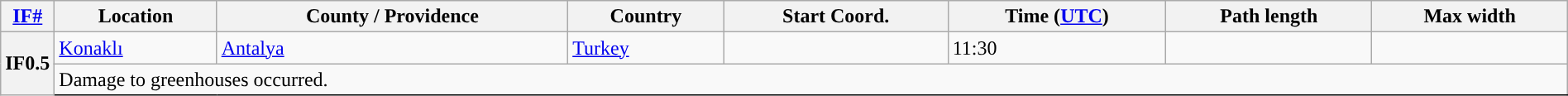<table class="wikitable sortable" style="width:100%;">
<tr>
<th scope="col" width="2%" align="center"><a href='#'>IF#</a></th>
<th scope="col" align="center" class="unsortable">Location</th>
<th scope="col" align="center" class="unsortable">County / Providence</th>
<th scope="col" align="center">Country</th>
<th scope="col" align="center">Start Coord.</th>
<th scope="col" align="center">Time (<a href='#'>UTC</a>)</th>
<th scope="col" align="center">Path length</th>
<th scope="col" align="center">Max width</th>
</tr>
<tr>
<th scope="row" rowspan="2" style="background-color:#">IF0.5</th>
<td><a href='#'>Konaklı</a></td>
<td><a href='#'>Antalya</a></td>
<td><a href='#'>Turkey</a></td>
<td></td>
<td>11:30</td>
<td></td>
<td></td>
</tr>
<tr class="expand-child">
<td colspan="8" style=" border-bottom: 1px solid black;">Damage to greenhouses occurred.</td>
</tr>
</table>
